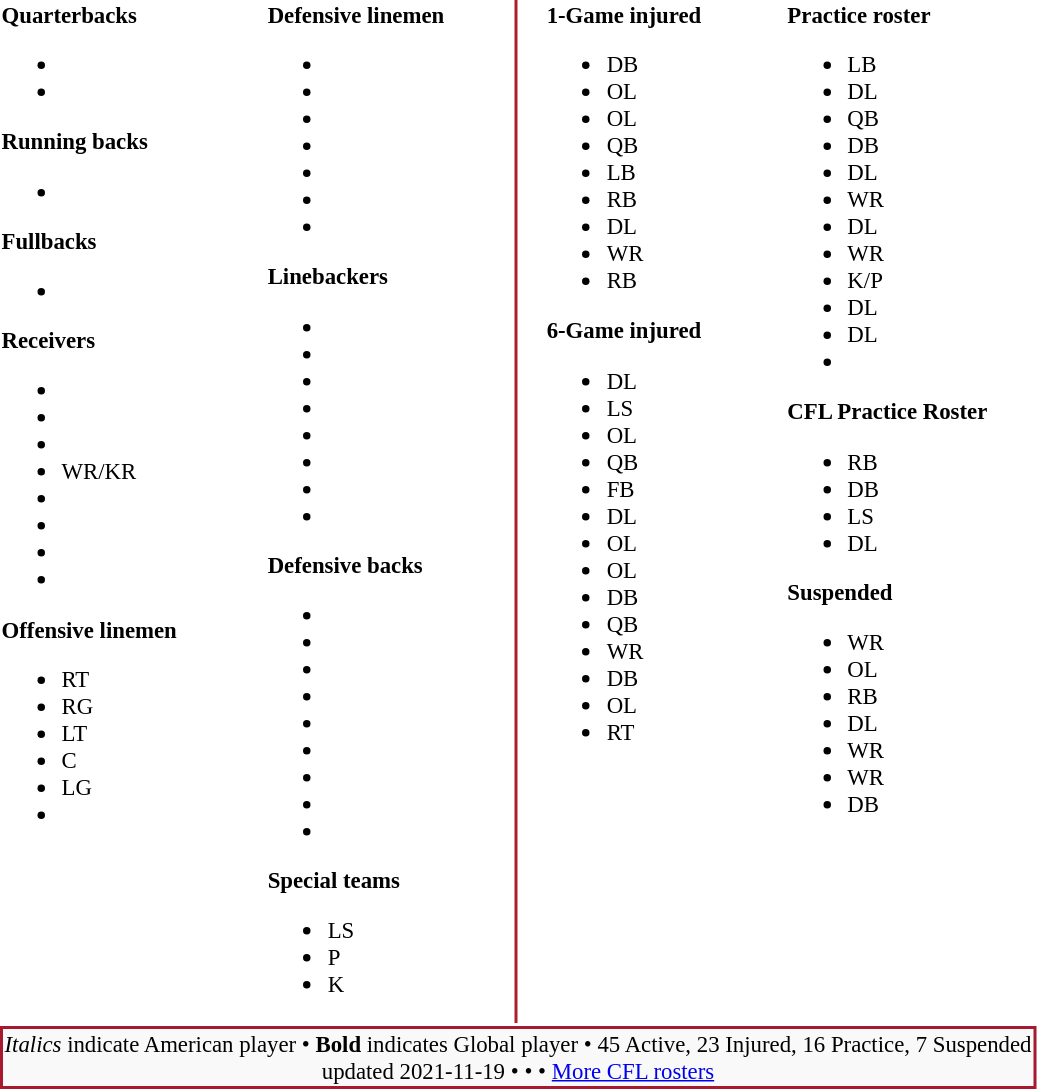<table class="toccolours" style="text-align: left;">
<tr>
<td style="font-size: 95%;vertical-align:top;"><strong>Quarterbacks</strong><br><ul><li></li><li></li></ul><strong>Running backs</strong><ul><li></li></ul><strong>Fullbacks</strong><ul><li></li></ul><strong>Receivers</strong><ul><li></li><li></li><li></li><li> WR/KR</li><li></li><li></li><li></li><li></li></ul><strong>Offensive linemen</strong><ul><li> RT</li><li> RG</li><li> LT</li><li> C</li><li> LG</li><li></li></ul></td>
<td style="width: 25px;"></td>
<td style="font-size: 95%;vertical-align:top;"><strong>Defensive linemen</strong><br><ul><li></li><li></li><li></li><li></li><li></li><li></li><li></li></ul><strong>Linebackers </strong><ul><li></li><li></li><li></li><li></li><li></li><li></li><li></li><li></li></ul><strong>Defensive backs</strong><ul><li></li><li></li><li></li><li></li><li></li><li></li><li></li><li></li><li></li></ul><strong>Special teams</strong><ul><li> LS</li><li> P</li><li> K</li></ul></td>
<td style="width: 12px;"></td>
<td style="width: 0.5px; background-color:#AC1F2D"></td>
<td style="width: 12px;"></td>
<td style="font-size: 95%;vertical-align:top;"><strong>1-Game injured</strong><br><ul><li> DB</li><li> OL</li><li> OL</li><li> QB</li><li> LB</li><li> RB</li><li> DL</li><li> WR</li><li> RB</li></ul><strong>6-Game injured</strong><ul><li> DL</li><li> LS</li><li> OL</li><li> QB</li><li> FB</li><li> DL</li><li> OL</li><li> OL</li><li> DB</li><li> QB</li><li> WR</li><li> DB</li><li> OL</li><li> RT</li></ul></td>
<td style="width: 25px;"></td>
<td style="font-size: 95%;vertical-align:top;"><strong>Practice roster</strong><br><ul><li> LB</li><li> DL</li><li> QB</li><li> DB</li><li> DL</li><li> WR</li><li> DL</li><li> WR</li><li> K/P</li><li> DL</li><li> DL</li><li></li></ul><strong>CFL Practice Roster</strong><ul><li> RB</li><li> DB</li><li> LS</li><li> DL</li></ul><strong>Suspended</strong><ul><li> WR</li><li> OL</li><li> RB</li><li> DL</li><li> WR</li><li> WR</li><li> DB</li></ul></td>
</tr>
<tr>
<td style="text-align:center;font-size: 95%;background:#F9F9F9;border:2px solid #A6192E" colspan="10"><em>Italics</em> indicate American player • <strong>Bold</strong> indicates Global player • 45 Active, 23 Injured, 16 Practice, 7 Suspended<br><span></span> updated 2021-11-19 • <span></span> • <span> </span> • <a href='#'>More CFL rosters</a></td>
</tr>
<tr>
</tr>
</table>
